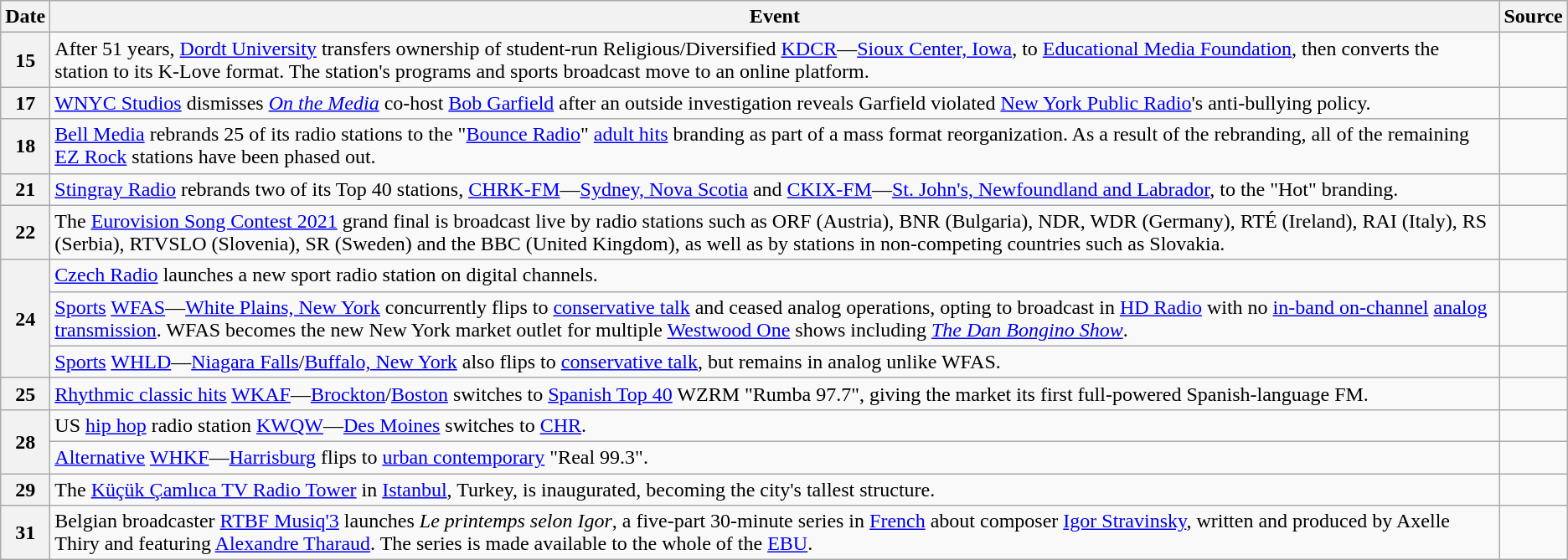<table class=wikitable>
<tr>
<th>Date</th>
<th>Event</th>
<th>Source</th>
</tr>
<tr>
<th>15</th>
<td>After 51 years, <a href='#'>Dordt University</a> transfers ownership of student-run Religious/Diversified <a href='#'>KDCR</a>—<a href='#'>Sioux Center, Iowa</a>, to <a href='#'>Educational Media Foundation</a>, then converts the station to its K-Love format. The station's programs and sports broadcast move to an online platform.</td>
<td></td>
</tr>
<tr>
<th>17</th>
<td><a href='#'>WNYC Studios</a> dismisses <em><a href='#'>On the Media</a></em> co-host <a href='#'>Bob Garfield</a> after an outside investigation reveals Garfield violated <a href='#'>New York Public Radio</a>'s anti-bullying policy.</td>
<td></td>
</tr>
<tr>
<th>18</th>
<td><a href='#'>Bell Media</a> rebrands 25 of its radio stations to the "<a href='#'>Bounce Radio</a>" <a href='#'>adult hits</a> branding as part of a mass format reorganization. As a result of the rebranding, all of the remaining <a href='#'>EZ Rock</a> stations have been phased out.</td>
<td></td>
</tr>
<tr>
<th>21</th>
<td><a href='#'>Stingray Radio</a> rebrands two of its Top 40 stations, <a href='#'>CHRK-FM</a>—<a href='#'>Sydney, Nova Scotia</a> and <a href='#'>CKIX-FM</a>—<a href='#'>St. John's, Newfoundland and Labrador</a>, to the "Hot" branding.</td>
<td></td>
</tr>
<tr>
<th>22</th>
<td>The <a href='#'>Eurovision Song Contest 2021</a> grand final is broadcast live by radio stations such as ORF (Austria), BNR (Bulgaria), NDR, WDR (Germany), RTÉ (Ireland), RAI (Italy), RS (Serbia), RTVSLO (Slovenia), SR (Sweden) and the BBC (United Kingdom), as well as by stations in non-competing countries such as Slovakia.</td>
<td></td>
</tr>
<tr>
<th rowspan="3">24</th>
<td><a href='#'>Czech Radio</a> launches a new sport radio station on digital channels.</td>
<td></td>
</tr>
<tr>
<td><a href='#'>Sports</a> <a href='#'>WFAS</a>—<a href='#'>White Plains, New York</a> concurrently flips to <a href='#'>conservative talk</a> and ceased analog operations, opting to broadcast in <a href='#'>HD Radio</a> with no <a href='#'>in-band on-channel</a> <a href='#'>analog transmission</a>. WFAS becomes the new New York market outlet for multiple <a href='#'>Westwood One</a> shows including <em><a href='#'>The Dan Bongino Show</a></em>.</td>
<td></td>
</tr>
<tr>
<td><a href='#'>Sports</a> <a href='#'>WHLD</a>—<a href='#'>Niagara Falls</a>/<a href='#'>Buffalo, New York</a> also flips to <a href='#'>conservative talk</a>, but remains in analog unlike WFAS.</td>
<td></td>
</tr>
<tr>
<th>25</th>
<td><a href='#'>Rhythmic classic hits</a> <a href='#'>WKAF</a>—<a href='#'>Brockton</a>/<a href='#'>Boston</a> switches to <a href='#'>Spanish Top 40</a> WZRM "Rumba 97.7", giving the market its first full-powered Spanish-language FM.</td>
<td></td>
</tr>
<tr>
<th rowspan="2">28</th>
<td>US <a href='#'>hip hop</a> radio station <a href='#'>KWQW</a>—<a href='#'>Des Moines</a> switches to <a href='#'>CHR</a>.</td>
<td></td>
</tr>
<tr>
<td><a href='#'>Alternative</a> <a href='#'>WHKF</a>—<a href='#'>Harrisburg</a> flips to <a href='#'>urban contemporary</a> "Real 99.3".</td>
<td></td>
</tr>
<tr>
<th rowspan="1">29</th>
<td>The <a href='#'>Küçük Çamlıca TV Radio Tower</a> in <a href='#'>Istanbul</a>, Turkey, is inaugurated, becoming the city's tallest structure.</td>
<td></td>
</tr>
<tr>
<th rowspan="2">31</th>
<td>Belgian broadcaster <a href='#'>RTBF Musiq'3</a> launches <em>Le printemps selon Igor</em>, a five-part 30-minute series in <a href='#'>French</a> about composer <a href='#'>Igor Stravinsky</a>, written and produced by Axelle Thiry and featuring <a href='#'>Alexandre Tharaud</a>. The series is made available to the whole of the <a href='#'>EBU</a>.</td>
<td></td>
</tr>
</table>
